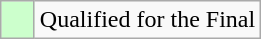<table class="wikitable">
<tr>
<td width=15px bgcolor="#cfc"></td>
<td>Qualified for the Final</td>
</tr>
</table>
